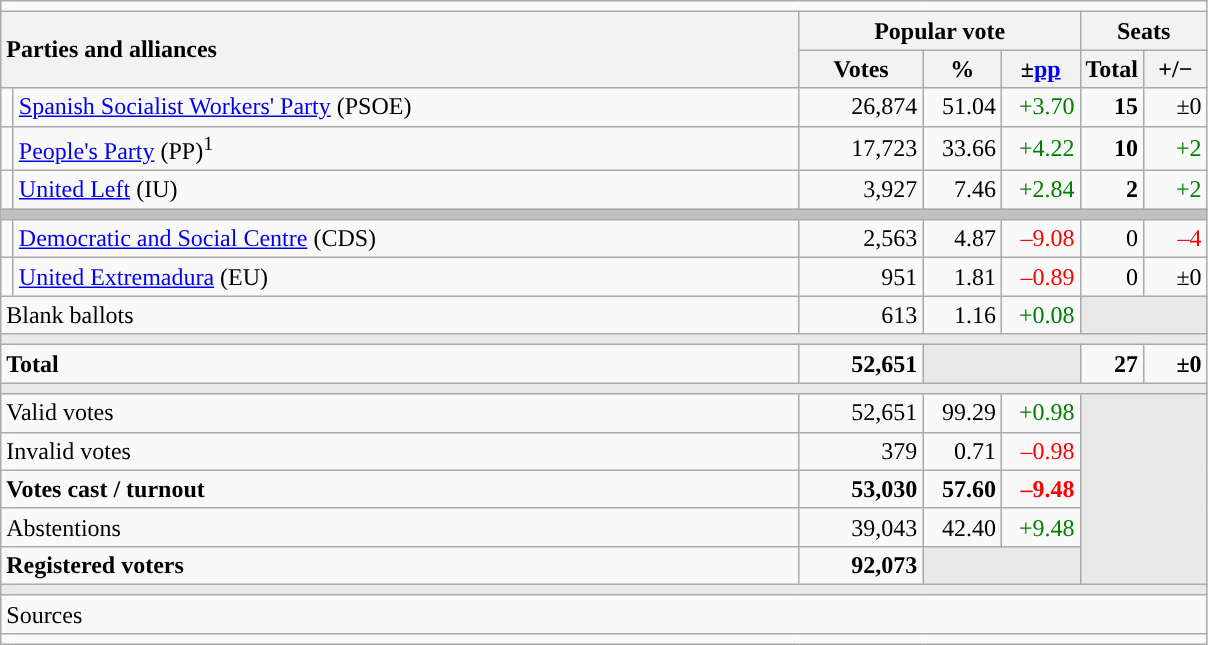<table class="wikitable" style="text-align:right;">
<tr>
<td colspan="7"></td>
</tr>
<tr>
<th style="text-align:left;" rowspan="2" colspan="2" width="525">Parties and alliances</th>
<th colspan="3">Popular vote</th>
<th colspan="2">Seats</th>
</tr>
<tr>
<th width="75">Votes</th>
<th width="45">%</th>
<th width="45">±<a href='#'>pp</a></th>
<th width="35">Total</th>
<th width="35">+/−</th>
</tr>
<tr>
<td width="1" style="color:inherit;background:"></td>
<td align="left"><a href='#'>Spanish Socialist Workers' Party</a> (PSOE)</td>
<td>26,874</td>
<td>51.04</td>
<td style="color:green;">+3.70</td>
<td><strong>15</strong></td>
<td>±0</td>
</tr>
<tr>
<td style="color:inherit;background:"></td>
<td align="left"><a href='#'>People's Party</a> (PP)<sup>1</sup></td>
<td>17,723</td>
<td>33.66</td>
<td style="color:green;">+4.22</td>
<td><strong>10</strong></td>
<td style="color:green;">+2</td>
</tr>
<tr>
<td style="color:inherit;background:"></td>
<td align="left"><a href='#'>United Left</a> (IU)</td>
<td>3,927</td>
<td>7.46</td>
<td style="color:green;">+2.84</td>
<td><strong>2</strong></td>
<td style="color:green;">+2</td>
</tr>
<tr>
<td colspan="7" bgcolor="#C0C0C0"></td>
</tr>
<tr>
<td style="color:inherit;background:"></td>
<td align="left"><a href='#'>Democratic and Social Centre</a> (CDS)</td>
<td>2,563</td>
<td>4.87</td>
<td style="color:red;">–9.08</td>
<td>0</td>
<td style="color:red;">–4</td>
</tr>
<tr>
<td style="color:inherit;background:"></td>
<td align="left"><a href='#'>United Extremadura</a> (EU)</td>
<td>951</td>
<td>1.81</td>
<td style="color:red;">–0.89</td>
<td>0</td>
<td>±0</td>
</tr>
<tr>
<td align="left" colspan="2">Blank ballots</td>
<td>613</td>
<td>1.16</td>
<td style="color:green;">+0.08</td>
<td bgcolor="#E9E9E9" colspan="2"></td>
</tr>
<tr>
<td colspan="7" bgcolor="#E9E9E9"></td>
</tr>
<tr style="font-weight:bold;">
<td align="left" colspan="2">Total</td>
<td>52,651</td>
<td bgcolor="#E9E9E9" colspan="2"></td>
<td>27</td>
<td>±0</td>
</tr>
<tr>
<td colspan="7" bgcolor="#E9E9E9"></td>
</tr>
<tr>
<td align="left" colspan="2">Valid votes</td>
<td>52,651</td>
<td>99.29</td>
<td style="color:green;">+0.98</td>
<td bgcolor="#E9E9E9" colspan="2" rowspan="5"></td>
</tr>
<tr>
<td align="left" colspan="2">Invalid votes</td>
<td>379</td>
<td>0.71</td>
<td style="color:red;">–0.98</td>
</tr>
<tr style="font-weight:bold;">
<td align="left" colspan="2">Votes cast / turnout</td>
<td>53,030</td>
<td>57.60</td>
<td style="color:red;">–9.48</td>
</tr>
<tr>
<td align="left" colspan="2">Abstentions</td>
<td>39,043</td>
<td>42.40</td>
<td style="color:green;">+9.48</td>
</tr>
<tr style="font-weight:bold;">
<td align="left" colspan="2">Registered voters</td>
<td>92,073</td>
<td bgcolor="#E9E9E9" colspan="2"></td>
</tr>
<tr>
<td colspan="7" bgcolor="#E9E9E9"></td>
</tr>
<tr>
<td align="left" colspan="7">Sources</td>
</tr>
<tr>
<td colspan="7" style="text-align:left; max-width:790px;"></td>
</tr>
</table>
